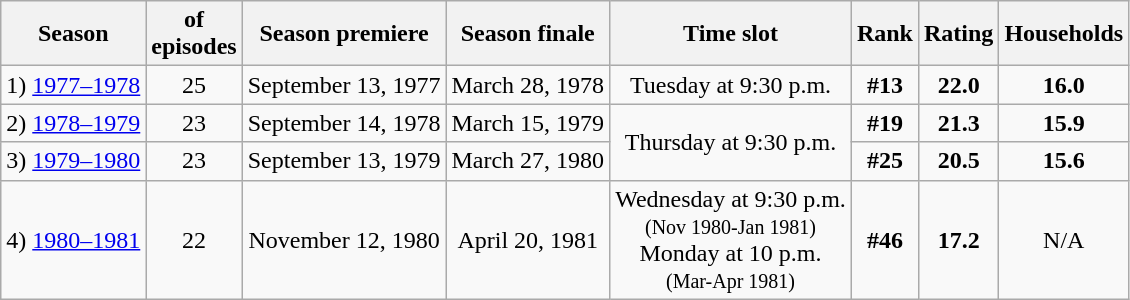<table class="wikitable" style="text-align:center">
<tr>
<th style="text-align:center;"><strong>Season</strong></th>
<th style="text-align:center;"><strong> of<br>episodes</strong></th>
<th style="text-align:center;"><strong>Season premiere</strong></th>
<th style="text-align:center;"><strong>Season finale</strong></th>
<th style="text-align:center;"><strong>Time slot</strong></th>
<th style="text-align:center;"><strong>Rank</strong></th>
<th style="text-align:center;"><strong>Rating</strong></th>
<th style="text-align:center;"><strong>Households<br></strong></th>
</tr>
<tr>
<td>1) <a href='#'>1977–1978</a></td>
<td>25</td>
<td>September 13, 1977</td>
<td>March 28, 1978</td>
<td>Tuesday at 9:30 p.m.</td>
<td><strong>#13</strong></td>
<td><strong>22.0</strong></td>
<td><strong>16.0</strong></td>
</tr>
<tr>
<td>2) <a href='#'>1978–1979</a></td>
<td>23</td>
<td>September 14, 1978</td>
<td>March 15, 1979</td>
<td rowspan="2">Thursday at 9:30 p.m.</td>
<td><strong>#19</strong></td>
<td><strong>21.3</strong></td>
<td><strong>15.9</strong></td>
</tr>
<tr>
<td>3) <a href='#'>1979–1980</a></td>
<td>23</td>
<td>September 13, 1979</td>
<td>March 27, 1980</td>
<td><strong>#25</strong></td>
<td><strong>20.5</strong></td>
<td><strong>15.6</strong></td>
</tr>
<tr>
<td>4) <a href='#'>1980–1981</a></td>
<td>22</td>
<td>November 12, 1980</td>
<td>April 20, 1981</td>
<td>Wednesday at 9:30 p.m. <br><small>(Nov 1980-Jan 1981)</small><br>Monday at 10 p.m.<br><small>(Mar-Apr 1981)</small></td>
<td><strong>#46</strong></td>
<td><strong>17.2</strong></td>
<td>N/A</td>
</tr>
</table>
